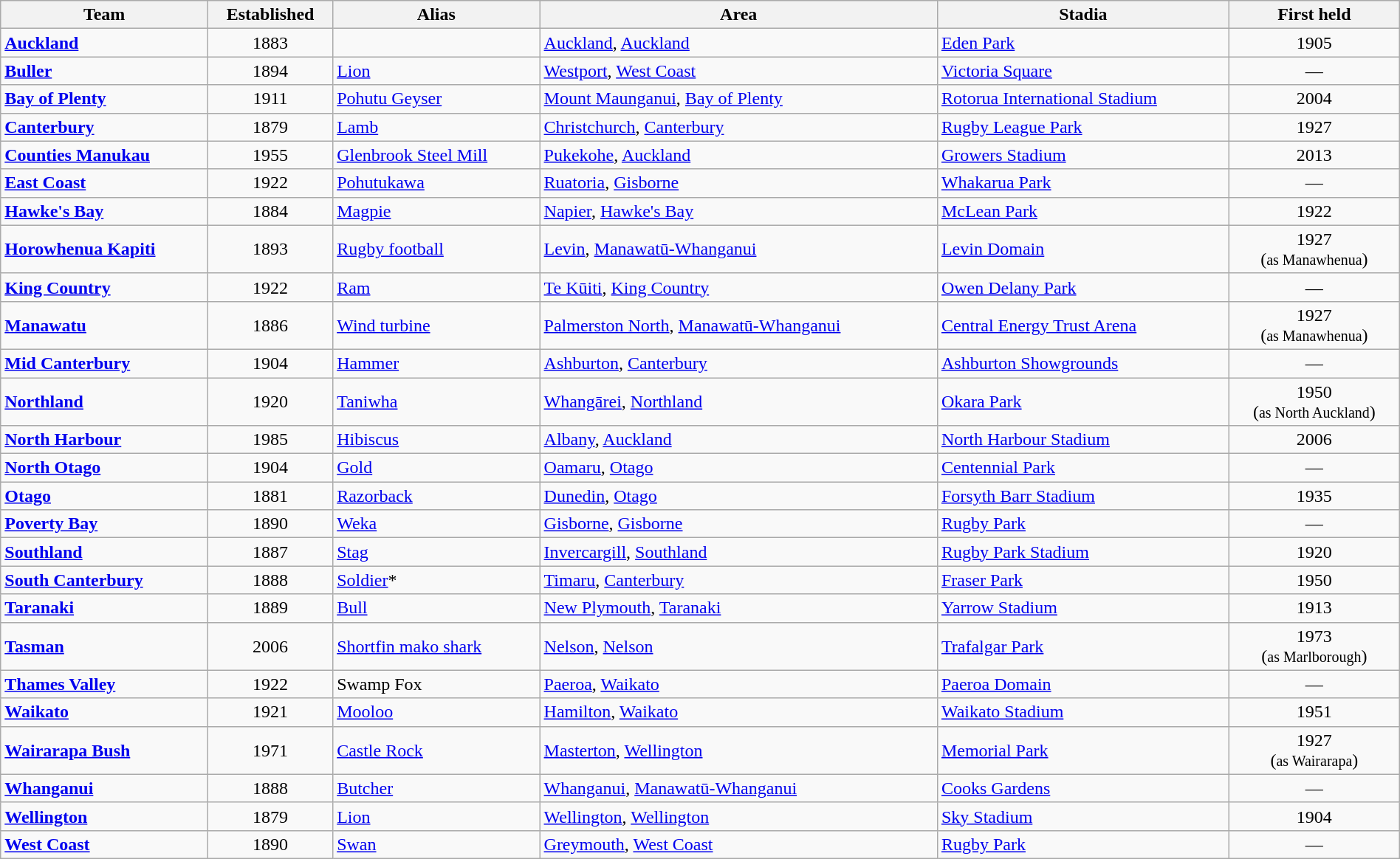<table class="wikitable sortable" style="text-align:center;width:100%">
<tr>
<th class="unsortable">Team</th>
<th>Established</th>
<th class="unsortable">Alias</th>
<th class="unsortable">Area</th>
<th class="unsortable">Stadia</th>
<th>First held</th>
</tr>
<tr>
<td style="text-align:left"><strong><a href='#'>Auckland</a></strong><br><small></small></td>
<td>1883</td>
<td style="text-align:left"></td>
<td style="text-align:left"><a href='#'>Auckland</a>, <a href='#'>Auckland</a></td>
<td style="text-align:left"><a href='#'>Eden Park</a></td>
<td>1905</td>
</tr>
<tr>
<td style="text-align:left"><strong><a href='#'>Buller</a></strong><br><small></small></td>
<td>1894</td>
<td style="text-align:left"><a href='#'>Lion</a></td>
<td style="text-align:left"><a href='#'>Westport</a>, <a href='#'>West Coast</a></td>
<td style="text-align:left"><a href='#'>Victoria Square</a></td>
<td>—</td>
</tr>
<tr>
<td style="text-align:left"><strong><a href='#'>Bay of Plenty</a></strong><br><small></small></td>
<td>1911</td>
<td style="text-align:left"><a href='#'>Pohutu Geyser</a></td>
<td style="text-align:left"><a href='#'>Mount Maunganui</a>, <a href='#'>Bay of Plenty</a></td>
<td style="text-align:left"><a href='#'>Rotorua International Stadium</a></td>
<td>2004</td>
</tr>
<tr>
<td style="text-align:left"><strong><a href='#'>Canterbury</a></strong><br><small></small></td>
<td>1879</td>
<td style="text-align:left"><a href='#'>Lamb</a></td>
<td style="text-align:left"><a href='#'>Christchurch</a>, <a href='#'>Canterbury</a></td>
<td style="text-align:left"><a href='#'>Rugby League Park</a></td>
<td>1927</td>
</tr>
<tr>
<td style="text-align:left"><strong><a href='#'>Counties Manukau</a></strong><br><small></small></td>
<td>1955</td>
<td style="text-align:left"><a href='#'>Glenbrook Steel Mill</a></td>
<td style="text-align:left"><a href='#'>Pukekohe</a>, <a href='#'>Auckland</a></td>
<td style="text-align:left"><a href='#'>Growers Stadium</a></td>
<td>2013</td>
</tr>
<tr>
<td style="text-align:left"><strong><a href='#'>East Coast</a></strong><br><small></small></td>
<td>1922</td>
<td style="text-align:left"><a href='#'>Pohutukawa</a></td>
<td style="text-align:left"><a href='#'>Ruatoria</a>, <a href='#'>Gisborne</a></td>
<td style="text-align:left"><a href='#'>Whakarua Park</a></td>
<td>—</td>
</tr>
<tr>
<td style="text-align:left"><strong><a href='#'>Hawke's Bay</a></strong><br><small></small></td>
<td>1884</td>
<td style="text-align:left"><a href='#'>Magpie</a></td>
<td style="text-align:left"><a href='#'>Napier</a>, <a href='#'>Hawke's Bay</a></td>
<td style="text-align:left"><a href='#'>McLean Park</a></td>
<td>1922</td>
</tr>
<tr>
<td style="text-align:left"><strong><a href='#'>Horowhenua Kapiti</a></strong><br><small></small></td>
<td>1893</td>
<td style="text-align:left"><a href='#'>Rugby football</a></td>
<td style="text-align:left"><a href='#'>Levin</a>, <a href='#'>Manawatū-Whanganui</a></td>
<td style="text-align:left"><a href='#'>Levin Domain</a></td>
<td>1927<br>(<small>as Manawhenua</small>)</td>
</tr>
<tr>
<td style="text-align:left"><strong><a href='#'>King Country</a></strong><br><small></small></td>
<td>1922</td>
<td style="text-align:left"><a href='#'>Ram</a></td>
<td style="text-align:left"><a href='#'>Te Kūiti</a>, <a href='#'>King Country</a></td>
<td style="text-align:left"><a href='#'>Owen Delany Park</a></td>
<td>—</td>
</tr>
<tr>
<td style="text-align:left"><strong><a href='#'>Manawatu</a></strong><br><small></small></td>
<td>1886</td>
<td style="text-align:left"><a href='#'>Wind turbine</a></td>
<td style="text-align:left"><a href='#'>Palmerston North</a>, <a href='#'>Manawatū-Whanganui</a></td>
<td style="text-align:left"><a href='#'>Central Energy Trust Arena</a></td>
<td>1927<br>(<small>as Manawhenua</small>)</td>
</tr>
<tr>
<td style="text-align:left"><strong><a href='#'>Mid Canterbury</a></strong><br><small></small></td>
<td>1904</td>
<td style="text-align:left"><a href='#'>Hammer</a></td>
<td style="text-align:left"><a href='#'>Ashburton</a>, <a href='#'>Canterbury</a></td>
<td style="text-align:left"><a href='#'>Ashburton Showgrounds</a></td>
<td>—</td>
</tr>
<tr>
<td style="text-align:left"><strong><a href='#'>Northland</a></strong><br><small></small></td>
<td>1920</td>
<td style="text-align:left"><a href='#'>Taniwha</a></td>
<td style="text-align:left"><a href='#'>Whangārei</a>, <a href='#'>Northland</a></td>
<td style="text-align:left"><a href='#'>Okara Park</a></td>
<td>1950<br>(<small>as North Auckland</small>)</td>
</tr>
<tr>
<td style="text-align:left"><strong><a href='#'>North Harbour</a></strong><br><small></small></td>
<td>1985</td>
<td style="text-align:left"><a href='#'>Hibiscus</a></td>
<td style="text-align:left"><a href='#'>Albany</a>, <a href='#'>Auckland</a></td>
<td style="text-align:left"><a href='#'>North Harbour Stadium</a></td>
<td>2006</td>
</tr>
<tr>
<td style="text-align:left"><strong><a href='#'>North Otago</a></strong><br><small></small></td>
<td>1904</td>
<td style="text-align:left"><a href='#'>Gold</a></td>
<td style="text-align:left"><a href='#'>Oamaru</a>, <a href='#'>Otago</a></td>
<td style="text-align:left"><a href='#'>Centennial Park</a></td>
<td>—</td>
</tr>
<tr>
<td style="text-align:left"><strong><a href='#'>Otago</a></strong><br><small></small></td>
<td>1881</td>
<td style="text-align:left"><a href='#'>Razorback</a></td>
<td style="text-align:left"><a href='#'>Dunedin</a>, <a href='#'>Otago</a></td>
<td style="text-align:left"><a href='#'>Forsyth Barr Stadium</a></td>
<td>1935</td>
</tr>
<tr>
<td style="text-align:left"><strong><a href='#'>Poverty Bay</a></strong><br><small></small></td>
<td>1890</td>
<td style="text-align:left"><a href='#'>Weka</a></td>
<td style="text-align:left"><a href='#'>Gisborne</a>, <a href='#'>Gisborne</a></td>
<td style="text-align:left"><a href='#'>Rugby Park</a></td>
<td>—</td>
</tr>
<tr>
<td style="text-align:left"><strong><a href='#'>Southland</a></strong><br><small></small></td>
<td>1887</td>
<td style="text-align:left"><a href='#'>Stag</a></td>
<td style="text-align:left"><a href='#'>Invercargill</a>, <a href='#'>Southland</a></td>
<td style="text-align:left"><a href='#'>Rugby Park Stadium</a></td>
<td>1920</td>
</tr>
<tr>
<td style="text-align:left"><strong><a href='#'>South Canterbury</a></strong><br><small></small></td>
<td>1888</td>
<td style="text-align:left"><a href='#'>Soldier</a>*</td>
<td style="text-align:left"><a href='#'>Timaru</a>, <a href='#'>Canterbury</a></td>
<td style="text-align:left"><a href='#'>Fraser Park</a></td>
<td>1950</td>
</tr>
<tr>
<td style="text-align:left"><strong><a href='#'>Taranaki</a></strong><br><small></small></td>
<td>1889</td>
<td style="text-align:left"><a href='#'>Bull</a></td>
<td style="text-align:left"><a href='#'>New Plymouth</a>, <a href='#'>Taranaki</a></td>
<td style="text-align:left"><a href='#'>Yarrow Stadium</a></td>
<td>1913</td>
</tr>
<tr>
<td style="text-align:left"><strong><a href='#'>Tasman</a></strong><br><small></small></td>
<td>2006</td>
<td style="text-align:left"><a href='#'>Shortfin mako shark</a></td>
<td style="text-align:left"><a href='#'>Nelson</a>, <a href='#'>Nelson</a></td>
<td style="text-align:left"><a href='#'>Trafalgar Park</a></td>
<td>1973<br>(<small>as Marlborough</small>)</td>
</tr>
<tr>
<td style="text-align:left"><strong><a href='#'>Thames Valley</a></strong><br><small></small></td>
<td>1922</td>
<td style="text-align:left">Swamp Fox</td>
<td style="text-align:left"><a href='#'>Paeroa</a>, <a href='#'>Waikato</a></td>
<td style="text-align:left"><a href='#'>Paeroa Domain</a></td>
<td>—</td>
</tr>
<tr>
<td style="text-align:left"><strong><a href='#'>Waikato</a></strong><br><small></small></td>
<td>1921</td>
<td style="text-align:left"><a href='#'>Mooloo</a></td>
<td style="text-align:left"><a href='#'>Hamilton</a>, <a href='#'>Waikato</a></td>
<td style="text-align:left"><a href='#'>Waikato Stadium</a></td>
<td>1951</td>
</tr>
<tr>
<td style="text-align:left"><strong><a href='#'>Wairarapa Bush</a></strong><br><small></small></td>
<td>1971</td>
<td style="text-align:left"><a href='#'>Castle Rock</a></td>
<td style="text-align:left"><a href='#'>Masterton</a>, <a href='#'>Wellington</a></td>
<td style="text-align:left"><a href='#'>Memorial Park</a></td>
<td>1927<br>(<small>as Wairarapa</small>)</td>
</tr>
<tr>
<td style="text-align:left"><strong><a href='#'>Whanganui</a></strong><br><small></small></td>
<td>1888</td>
<td style="text-align:left"><a href='#'>Butcher</a></td>
<td style="text-align:left"><a href='#'>Whanganui</a>, <a href='#'>Manawatū-Whanganui</a></td>
<td style="text-align:left"><a href='#'>Cooks Gardens</a></td>
<td>—</td>
</tr>
<tr>
<td style="text-align:left"><strong><a href='#'>Wellington</a></strong><br><small></small></td>
<td>1879</td>
<td style="text-align:left"><a href='#'>Lion</a></td>
<td style="text-align:left"><a href='#'>Wellington</a>, <a href='#'>Wellington</a></td>
<td style="text-align:left"><a href='#'>Sky Stadium</a></td>
<td>1904</td>
</tr>
<tr>
<td style="text-align:left"><strong><a href='#'>West Coast</a></strong><br><small></small></td>
<td>1890</td>
<td style="text-align:left"><a href='#'>Swan</a></td>
<td style="text-align:left"><a href='#'>Greymouth</a>, <a href='#'>West Coast</a></td>
<td style="text-align:left"><a href='#'>Rugby Park</a></td>
<td>—</td>
</tr>
</table>
